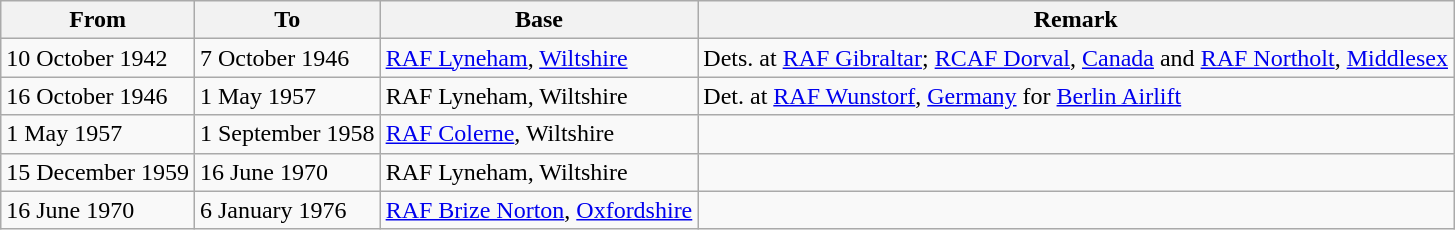<table class="wikitable">
<tr>
<th>From</th>
<th>To</th>
<th>Base</th>
<th>Remark</th>
</tr>
<tr>
<td>10 October 1942</td>
<td>7 October 1946</td>
<td><a href='#'>RAF Lyneham</a>, <a href='#'>Wiltshire</a></td>
<td>Dets. at <a href='#'>RAF Gibraltar</a>; <a href='#'>RCAF Dorval</a>, <a href='#'>Canada</a> and <a href='#'>RAF Northolt</a>, <a href='#'>Middlesex</a></td>
</tr>
<tr>
<td>16 October 1946</td>
<td>1 May 1957</td>
<td>RAF Lyneham, Wiltshire</td>
<td>Det. at <a href='#'>RAF Wunstorf</a>, <a href='#'>Germany</a> for <a href='#'>Berlin Airlift</a></td>
</tr>
<tr>
<td>1 May 1957</td>
<td>1 September 1958</td>
<td><a href='#'>RAF Colerne</a>, Wiltshire</td>
<td></td>
</tr>
<tr>
<td>15 December 1959</td>
<td>16 June 1970</td>
<td>RAF Lyneham, Wiltshire</td>
<td></td>
</tr>
<tr>
<td>16 June 1970</td>
<td>6 January 1976</td>
<td><a href='#'>RAF Brize Norton</a>, <a href='#'>Oxfordshire</a></td>
<td></td>
</tr>
</table>
